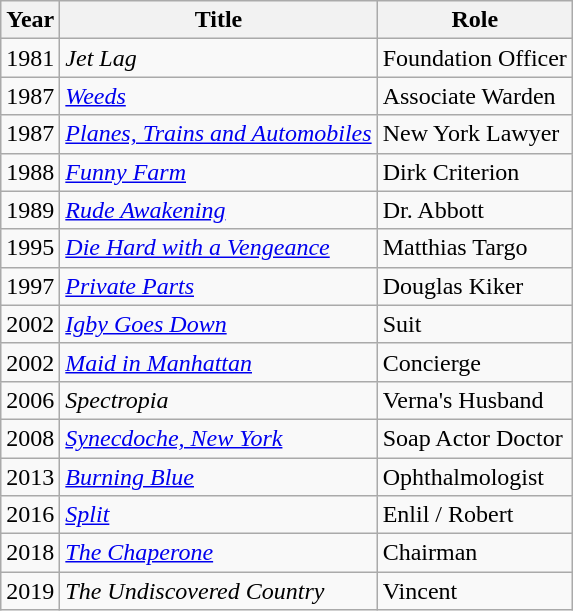<table class="wikitable sortable" style="width:1000;">
<tr>
<th>Year</th>
<th>Title</th>
<th>Role</th>
</tr>
<tr>
<td>1981</td>
<td><em>Jet Lag</em></td>
<td>Foundation Officer</td>
</tr>
<tr>
<td>1987</td>
<td><a href='#'><em>Weeds</em></a></td>
<td>Associate Warden</td>
</tr>
<tr>
<td>1987</td>
<td><em><a href='#'>Planes, Trains and Automobiles</a></em></td>
<td>New York Lawyer</td>
</tr>
<tr>
<td>1988</td>
<td><a href='#'><em>Funny Farm</em></a></td>
<td>Dirk Criterion</td>
</tr>
<tr>
<td>1989</td>
<td><a href='#'><em>Rude Awakening</em></a></td>
<td>Dr. Abbott</td>
</tr>
<tr>
<td>1995</td>
<td><em><a href='#'>Die Hard with a Vengeance</a></em></td>
<td>Matthias Targo</td>
</tr>
<tr>
<td>1997</td>
<td><a href='#'><em>Private Parts</em></a></td>
<td>Douglas Kiker</td>
</tr>
<tr>
<td>2002</td>
<td><em><a href='#'>Igby Goes Down</a></em></td>
<td>Suit</td>
</tr>
<tr>
<td>2002</td>
<td><em><a href='#'>Maid in Manhattan</a></em></td>
<td>Concierge</td>
</tr>
<tr>
<td>2006</td>
<td><em>Spectropia</em></td>
<td>Verna's Husband</td>
</tr>
<tr>
<td>2008</td>
<td><em><a href='#'>Synecdoche, New York</a></em></td>
<td>Soap Actor Doctor</td>
</tr>
<tr>
<td>2013</td>
<td><a href='#'><em>Burning Blue</em></a></td>
<td>Ophthalmologist</td>
</tr>
<tr>
<td>2016</td>
<td><a href='#'><em>Split</em></a></td>
<td>Enlil / Robert</td>
</tr>
<tr>
<td>2018</td>
<td><a href='#'><em>The Chaperone</em></a></td>
<td>Chairman</td>
</tr>
<tr>
<td>2019</td>
<td><em>The Undiscovered Country</em></td>
<td>Vincent</td>
</tr>
</table>
